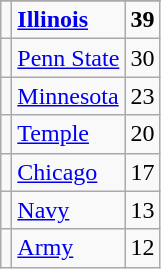<table class="wikitable sortable" style="text-align:center">
<tr>
</tr>
<tr>
<td></td>
<td align=left><strong><a href='#'>Illinois</a></strong></td>
<td><strong>39</strong></td>
</tr>
<tr>
<td></td>
<td align=left><a href='#'>Penn State</a></td>
<td>30</td>
</tr>
<tr>
<td></td>
<td align=left><a href='#'>Minnesota</a></td>
<td>23</td>
</tr>
<tr>
<td></td>
<td align=left><a href='#'>Temple</a></td>
<td>20</td>
</tr>
<tr>
<td></td>
<td align=left><a href='#'>Chicago</a></td>
<td>17</td>
</tr>
<tr>
<td></td>
<td align=left><a href='#'>Navy</a></td>
<td>13</td>
</tr>
<tr>
<td></td>
<td align=left><a href='#'>Army</a></td>
<td>12</td>
</tr>
</table>
